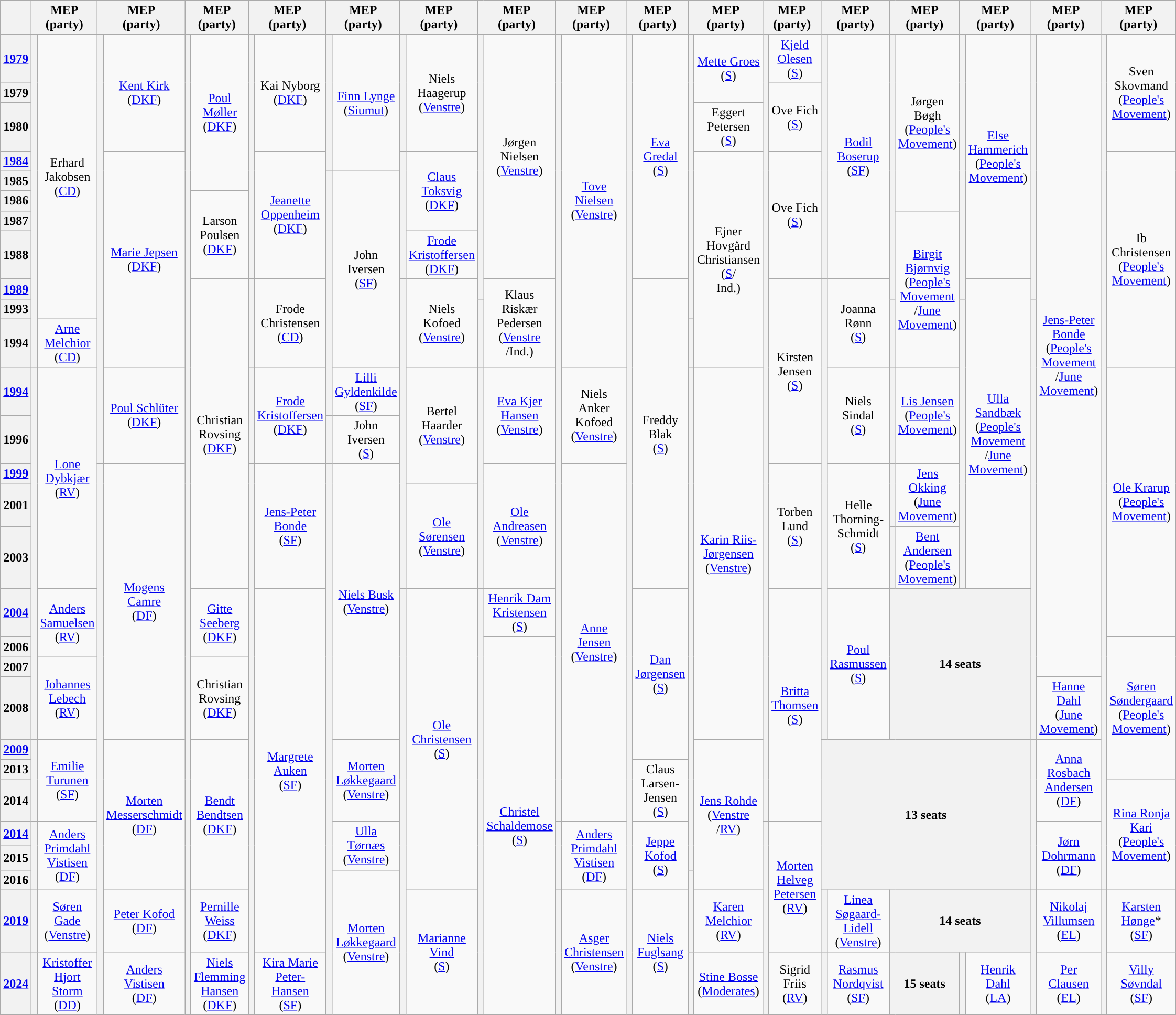<table class="wikitable" style="text-align:center">
<tr>
<th></th>
<th colspan=2>MEP<br>(party)</th>
<th colspan=2>MEP<br>(party)</th>
<th colspan=2>MEP<br>(party)</th>
<th colspan=2>MEP<br>(party)</th>
<th colspan=2>MEP<br>(party)</th>
<th colspan=2>MEP<br>(party)</th>
<th colspan=2>MEP<br>(party)</th>
<th colspan=2>MEP<br>(party)</th>
<th colspan=2>MEP<br>(party)</th>
<th colspan=2>MEP<br>(party)</th>
<th colspan=2>MEP<br>(party)</th>
<th colspan=2>MEP<br>(party)</th>
<th colspan=2>MEP<br>(party)</th>
<th colspan=2>MEP<br>(party)</th>
<th colspan=2>MEP<br>(party)</th>
<th colspan=2>MEP<br>(party)</th>
</tr>
<tr>
<th><a href='#'>1979</a></th>
<th rowspan=11 style="background-color: "></th>
<td rowspan=10>Erhard Jakobsen<br>(<a href='#'>CD</a>)</td>
<th rowspan=13 style="background-color: "></th>
<td rowspan=3><a href='#'>Kent Kirk</a><br>(<a href='#'>DKF</a>)</td>
<th rowspan=28 style="background-color: "></th>
<td rowspan=5><a href='#'>Poul Møller</a><br>(<a href='#'>DKF</a>)</td>
<th rowspan=8 style="background-color: "></th>
<td rowspan=3>Kai Nyborg<br>(<a href='#'>DKF</a>)</td>
<th rowspan=4 style="background-color: "></th>
<td rowspan=4><a href='#'>Finn Lynge</a><br>(<a href='#'>Siumut</a>)</td>
<th rowspan=3 style="background-color: "></th>
<td rowspan=3>Niels Haagerup<br>(<a href='#'>Venstre</a>)</td>
<th rowspan=9 style="background-color: "></th>
<td rowspan=8>Jørgen Nielsen<br>(<a href='#'>Venstre</a>)</td>
<th rowspan=23 style="background-color: "></th>
<td rowspan=11><a href='#'>Tove Nielsen</a><br>(<a href='#'>Venstre</a>)</td>
<th rowspan=28 style="background-color: "></th>
<td rowspan=8><a href='#'>Eva Gredal</a><br>(<a href='#'>S</a>)</td>
<th rowspan=10 style="background-color: "></th>
<td rowspan=2><a href='#'>Mette Groes</a><br>(<a href='#'>S</a>)</td>
<th rowspan=23 style="background-color: "></th>
<td rowspan=1><a href='#'>Kjeld Olesen</a><br>(<a href='#'>S</a>)</td>
<th rowspan=8 style="background-color: "></th>
<td rowspan=8><a href='#'>Bodil Boserup</a><br>(<a href='#'>SF</a>)</td>
<th rowspan=9 style="background-color: "></th>
<td rowspan=6>Jørgen Bøgh<br>(<a href='#'>People's Movement</a>)</td>
<th rowspan=9 style="background-color: "></th>
<td rowspan=8><a href='#'>Else Hammerich</a><br>(<a href='#'>People's Movement</a>)</td>
<th rowspan=9 style="background-color: "></th>
<td rowspan=19><a href='#'>Jens-Peter Bonde</a><br>(<a href='#'>People's Movement</a><br>/<a href='#'>June Movement</a>)</td>
<th rowspan=26 style="background-color: "></th>
<td rowspan=3>Sven Skovmand<br>(<a href='#'>People's Movement</a>)</td>
</tr>
<tr>
<th>1979</th>
<td rowspan=2>Ove Fich<br>(<a href='#'>S</a>)</td>
</tr>
<tr>
<th>1980</th>
<td rowspan=1>Eggert Petersen<br>(<a href='#'>S</a>)</td>
</tr>
<tr>
<th><a href='#'>1984</a></th>
<td rowspan=8><a href='#'>Marie Jepsen</a><br>(<a href='#'>DKF</a>)</td>
<td rowspan=5><a href='#'>Jeanette Oppenheim</a><br>(<a href='#'>DKF</a>)</td>
<th rowspan=5 style="background-color: "></th>
<td rowspan=4><a href='#'>Claus Toksvig</a><br>(<a href='#'>DKF</a>)</td>
<td rowspan=8>Ejner Hovgård Christiansen<br>(<a href='#'>S</a>/<br>Ind.)</td>
<td rowspan=5>Ove Fich<br>(<a href='#'>S</a>)</td>
<td rowspan=8>Ib Christensen<br>(<a href='#'>People's Movement</a>)</td>
</tr>
<tr>
<th>1985</th>
<th rowspan=8 style="background-color: "></th>
<td rowspan=7>John Iversen<br>(<a href='#'>SF</a>)</td>
</tr>
<tr>
<th>1986</th>
<td rowspan=3>Larson Poulsen<br>(<a href='#'>DKF</a>)</td>
</tr>
<tr>
<th>1987</th>
<td rowspan=5><a href='#'>Birgit Bjørnvig</a><br>(<a href='#'>People's Movement</a><br>/<a href='#'>June Movement</a>)</td>
</tr>
<tr>
<th>1988</th>
<td rowspan=1><a href='#'>Frode Kristoffersen</a><br>(<a href='#'>DKF</a>)</td>
</tr>
<tr>
<th><a href='#'>1989</a></th>
<td rowspan=8>Christian Rovsing<br>(<a href='#'>DKF</a>)</td>
<th rowspan=3 style="background-color: "></th>
<td rowspan=3>Frode Christensen<br>(<a href='#'>CD</a>)</td>
<th rowspan=8 style="background-color: "></th>
<td rowspan=3>Niels Kofoed<br>(<a href='#'>Venstre</a>)</td>
<td rowspan=3>Klaus Riskær Pedersen<br>(<a href='#'>Venstre</a><br>/Ind.)</td>
<td rowspan=8>Freddy Blak<br>(<a href='#'>S</a>)</td>
<td rowspan=5>Kirsten Jensen<br>(<a href='#'>S</a>)</td>
<th rowspan=12 style="background-color: "></th>
<td rowspan=3>Joanna Rønn<br>(<a href='#'>S</a>)</td>
<td rowspan=8><a href='#'>Ulla Sandbæk</a><br>(<a href='#'>People's Movement</a><br>/<a href='#'>June Movement</a>)</td>
</tr>
<tr>
<th>1993</th>
<th rowspan=2 style="background-color: "></th>
<th rowspan=2 style="background-color: "></th>
<th rowspan=7 style="background-color: "></th>
<th rowspan=11 style="background-color: "></th>
</tr>
<tr>
<th>1994</th>
<td rowspan=1><a href='#'>Arne Melchior</a><br>(<a href='#'>CD</a>)</td>
<th rowspan=1 style="background-color: "></th>
</tr>
<tr>
<th><a href='#'>1994</a></th>
<th rowspan=9 style="background-color: "></th>
<td rowspan=5><a href='#'>Lone Dybkjær</a><br>(<a href='#'>RV</a>)</td>
<td rowspan=2><a href='#'>Poul Schlüter</a><br>(<a href='#'>DKF</a>)</td>
<th rowspan=2 style="background-color: "></th>
<td rowspan=2><a href='#'>Frode Kristoffersen</a><br>(<a href='#'>DKF</a>)</td>
<td rowspan=1><a href='#'>Lilli Gyldenkilde</a><br>(<a href='#'>SF</a>)</td>
<td rowspan=3>Bertel Haarder<br>(<a href='#'>Venstre</a>)</td>
<th rowspan=5 style="background-color: "></th>
<td rowspan=2><a href='#'>Eva Kjer Hansen</a><br>(<a href='#'>Venstre</a>)</td>
<td rowspan=2>Niels Anker Kofoed<br>(<a href='#'>Venstre</a>)</td>
<th rowspan=14 style="background-color: "></th>
<td rowspan=9><a href='#'>Karin Riis-Jørgensen</a><br>(<a href='#'>Venstre</a>)</td>
<td rowspan=2>Niels Sindal<br>(<a href='#'>S</a>)</td>
<th rowspan=2 style="background-color: "></th>
<td rowspan=2><a href='#'>Lis Jensen</a><br>(<a href='#'>People's Movement</a>)</td>
<td rowspan=6><a href='#'>Ole Krarup</a><br>(<a href='#'>People's Movement</a>)</td>
</tr>
<tr>
<th>1996</th>
<th rowspan=1 style="background-color: "></th>
<td rowspan=1>John Iversen<br>(<a href='#'>S</a>)</td>
</tr>
<tr>
<th><a href='#'>1999</a></th>
<th rowspan=16 style="background-color: "></th>
<td rowspan=7><a href='#'>Mogens Camre</a><br>(<a href='#'>DF</a>)</td>
<th rowspan=15 style="background-color: "></th>
<td rowspan=3><a href='#'>Jens-Peter Bonde</a><br>(<a href='#'>SF</a>)</td>
<th rowspan=15 style="background-color: "></th>
<td rowspan=7><a href='#'>Niels Busk</a><br>(<a href='#'>Venstre</a>)</td>
<td rowspan=3><a href='#'>Ole Andreasen</a><br>(<a href='#'>Venstre</a>)</td>
<td rowspan=10><a href='#'>Anne Jensen</a><br>(<a href='#'>Venstre</a>)</td>
<td rowspan=3>Torben Lund<br>(<a href='#'>S</a>)</td>
<td rowspan=3>Helle Thorning-Schmidt<br>(<a href='#'>S</a>)</td>
<th rowspan=2 style="background-color: "></th>
<td rowspan=2><a href='#'>Jens Okking</a><br>(<a href='#'>June Movement</a>)</td>
</tr>
<tr>
<th>2001</th>
<td rowspan=2><a href='#'>Ole Sørensen</a><br>(<a href='#'>Venstre</a>)</td>
</tr>
<tr>
<th>2003</th>
<th rowspan=1 style="background-color: "></th>
<td rowspan=1><a href='#'>Bent Andersen</a><br>(<a href='#'>People's Movement</a>)</td>
</tr>
<tr>
<th><a href='#'>2004</a></th>
<td rowspan=2><a href='#'>Anders Samuelsen</a><br>(<a href='#'>RV</a>)</td>
<td rowspan=2><a href='#'>Gitte Seeberg</a><br>(<a href='#'>DKF</a>)</td>
<td rowspan=11><a href='#'>Margrete Auken</a><br>(<a href='#'>SF</a>)</td>
<th rowspan=12 style="background-color: "></th>
<td rowspan=10><a href='#'>Ole Christensen</a><br>(<a href='#'>S</a>)</td>
<th rowspan=12 style="background-color: "></th>
<td rowspan=1><a href='#'>Henrik Dam Kristensen</a><br>(<a href='#'>S</a>)</td>
<td rowspan=5><a href='#'>Dan Jørgensen</a><br>(<a href='#'>S</a>)</td>
<td rowspan=7><a href='#'>Britta Thomsen</a><br>(<a href='#'>S</a>)</td>
<td rowspan=4><a href='#'>Poul Rasmussen</a><br>(<a href='#'>S</a>)</td>
<th colspan=4; rowspan=4>14 seats</th>
</tr>
<tr>
<th>2006</th>
<td rowspan=11><a href='#'>Christel Schaldemose</a><br>(<a href='#'>S</a>)</td>
<td rowspan=5><a href='#'>Søren Søndergaard</a><br>(<a href='#'>People's Movement</a>)</td>
</tr>
<tr>
<th>2007</th>
<td rowspan=2><a href='#'>Johannes Lebech</a><br>(<a href='#'>RV</a>)</td>
<td rowspan=2>Christian Rovsing<br>(<a href='#'>DKF</a>)</td>
</tr>
<tr>
<th>2008</th>
<td rowspan=1><a href='#'>Hanne Dahl</a><br>(<a href='#'>June Movement</a>)</td>
</tr>
<tr>
<th><a href='#'>2009</a></th>
<th rowspan=3 style="background-color: "></th>
<td rowspan=3><a href='#'>Emilie Turunen</a><br>(<a href='#'>SF</a>)</td>
<td rowspan=6><a href='#'>Morten Messerschmidt</a><br>(<a href='#'>DF</a>)</td>
<td rowspan=6><a href='#'>Bendt Bendtsen</a><br>(<a href='#'>DKF</a>)</td>
<td rowspan=3><a href='#'>Morten Løkkegaard</a><br>(<a href='#'>Venstre</a>)</td>
<td rowspan=6><a href='#'>Jens Rohde</a><br>(<a href='#'>Venstre</a><br>/<a href='#'>RV</a>)</td>
<th colspan=6; rowspan=6>13 seats</th>
<th rowspan=6 style="background-color: "></th>
<td rowspan=3><a href='#'>Anna Rosbach Andersen</a><br>(<a href='#'>DF</a>)</td>
</tr>
<tr>
<th>2013</th>
<td rowspan=2>Claus Larsen-Jensen<br>(<a href='#'>S</a>)</td>
</tr>
<tr>
<th>2014</th>
<td rowspan=4><a href='#'>Rina Ronja Kari</a><br>(<a href='#'>People's Movement</a>)</td>
</tr>
<tr>
<th><a href='#'>2014</a></th>
<th rowspan=3 style="background-color: "></th>
<td rowspan=3><a href='#'>Anders Primdahl Vistisen</a><br>(<a href='#'>DF</a>)</td>
<td rowspan=2><a href='#'>Ulla Tørnæs</a><br>(<a href='#'>Venstre</a>)</td>
<th rowspan=3 style="background-color: "></th>
<td rowspan=3><a href='#'>Anders Primdahl Vistisen</a><br>(<a href='#'>DF</a>)</td>
<td rowspan=3><a href='#'>Jeppe Kofod</a><br>(<a href='#'>S</a>)</td>
<th rowspan=5 style="background-color: "></th>
<td rowspan=4><a href='#'>Morten Helveg Petersen</a><br>(<a href='#'>RV</a>)</td>
<td rowspan=3><a href='#'>Jørn Dohrmann</a><br>(<a href='#'>DF</a>)</td>
</tr>
<tr>
<th>2015</th>
</tr>
<tr>
<th>2016</th>
<td rowspan=3><a href='#'>Morten Løkkegaard</a><br>(<a href='#'>Venstre</a>)</td>
<th rowspan=2 style="background-color: "></th>
</tr>
<tr>
<th><a href='#'>2019</a></th>
<th rowspan=1 style="background-color: "></th>
<td rowspan=1><a href='#'>Søren Gade</a><br>(<a href='#'>Venstre</a>)</td>
<td rowspan=1><a href='#'>Peter Kofod</a><br>(<a href='#'>DF</a>)</td>
<td rowspan=1><a href='#'>Pernille Weiss</a><br>(<a href='#'>DKF</a>)</td>
<td rowspan=2><a href='#'>Marianne Vind</a><br>(<a href='#'>S</a>)</td>
<th rowspan=2 style="background-color: "></th>
<td rowspan=2><a href='#'>Asger Christensen</a><br>(<a href='#'>Venstre</a>)</td>
<td rowspan=2><a href='#'>Niels Fuglsang</a><br>(<a href='#'>S</a>)</td>
<td rowspan=1><a href='#'>Karen Melchior</a><br>(<a href='#'>RV</a>)</td>
<th rowspan=1 style="background-color: "></th>
<td rowspan=1><a href='#'>Linea Søgaard-Lidell</a><br>(<a href='#'>Venstre</a>)</td>
<th colspan=4>14 seats</th>
<th rowspan=2 style="background-color: "></th>
<td rowspan=1><a href='#'>Nikolaj Villumsen</a><br>(<a href='#'>EL</a>)</td>
<th rowspan=2 style="background-color: "></th>
<td rowspan=1><a href='#'>Karsten Hønge</a>*<br>(<a href='#'>SF</a>)</td>
</tr>
<tr>
<th><a href='#'>2024</a></th>
<th rowspan=1 style="background-color: "></th>
<td rowspan=1><a href='#'>Kristoffer Hjort Storm</a><br>(<a href='#'>DD</a>)</td>
<td rowspan=1><a href='#'>Anders Vistisen</a><br>(<a href='#'>DF</a>)</td>
<td rowspan=1><a href='#'>Niels Flemming Hansen</a><br>(<a href='#'>DKF</a>)</td>
<td rowspan=1><a href='#'>Kira Marie Peter-Hansen</a><br>(<a href='#'>SF</a>)</td>
<th rowspan=1 style="background-color: "></th>
<td rowspan=1><a href='#'>Stine Bosse</a><br>(<a href='#'>Moderates</a>)</td>
<td rowspan=1>Sigrid Friis<br>(<a href='#'>RV</a>)</td>
<th rowspan=1 style="background-color: "></th>
<td rowspan=1><a href='#'>Rasmus Nordqvist</a><br>(<a href='#'>SF</a>)</td>
<th colspan=2>15 seats</th>
<th rowspan=1 style="background-color: "></th>
<td rowspan=1><a href='#'>Henrik Dahl</a><br>(<a href='#'>LA</a>)</td>
<td rowspan=1><a href='#'>Per Clausen</a><br>(<a href='#'>EL</a>)</td>
<td rowspan=1><a href='#'>Villy Søvndal</a><br>(<a href='#'>SF</a>)</td>
</tr>
</table>
